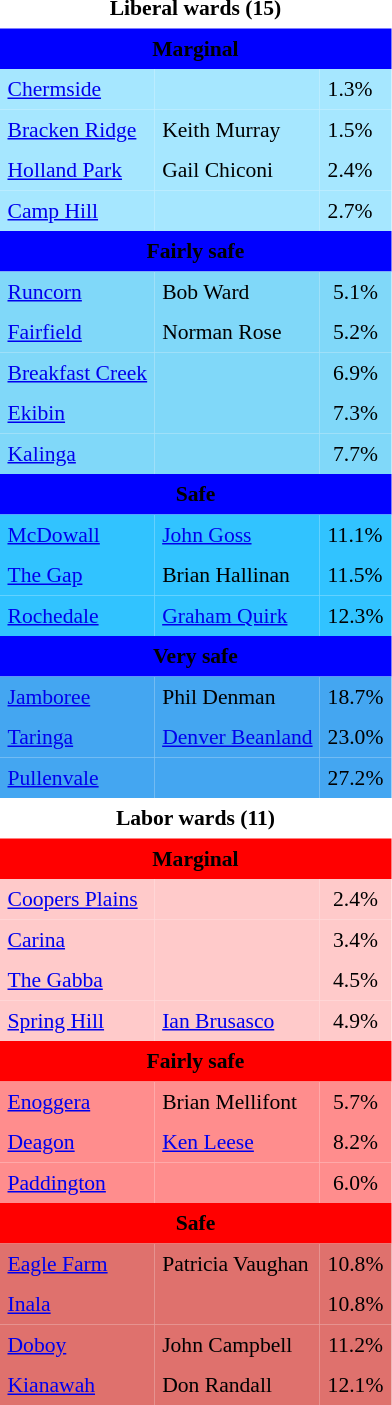<table class="toccolours" cellpadding="5" cellspacing="0" style="float:left; margin-right:.5em; margin-top:.4em; font-size:90%;">
<tr>
<td colspan="3" style="text-align:center;"><strong>Liberal wards (15)</strong></td>
</tr>
<tr>
<td colspan="3"  style="text-align:center; background:blue;"><span><strong>Marginal</strong></span></td>
</tr>
<tr>
<td style="text-align:left; background:#a6e7ff;"><a href='#'>Chermside</a></td>
<td style="text-align:left; background:#a6e7ff;"></td>
<td style="text-align:left; background:#a6e7ff;">1.3%</td>
</tr>
<tr>
<td style="text-align:left; background:#a6e7ff;"><a href='#'>Bracken Ridge</a></td>
<td style="text-align:left; background:#a6e7ff;">Keith Murray</td>
<td style="text-align:left; background:#a6e7ff;">1.5%</td>
</tr>
<tr>
<td style="text-align:left; background:#a6e7ff;"><a href='#'>Holland Park</a></td>
<td style="text-align:left; background:#a6e7ff;">Gail Chiconi</td>
<td style="text-align:left; background:#a6e7ff;">2.4%</td>
</tr>
<tr>
<td style="text-align:left; background:#a6e7ff;"><a href='#'>Camp Hill</a></td>
<td style="text-align:left; background:#a6e7ff;"></td>
<td style="text-align:left; background:#a6e7ff;">2.7%</td>
</tr>
<tr>
<td colspan="3"  style="text-align:center; background:blue;"><span><strong>Fairly safe</strong></span></td>
</tr>
<tr>
<td style="text-align:left; background:#80d8f9;"><a href='#'>Runcorn</a></td>
<td style="text-align:left; background:#80d8f9;">Bob Ward</td>
<td style="text-align:center; background:#80d8f9;">5.1%</td>
</tr>
<tr>
<td style="text-align:left; background:#80d8f9;"><a href='#'>Fairfield</a></td>
<td style="text-align:left; background:#80d8f9;">Norman Rose</td>
<td style="text-align:center; background:#80d8f9;">5.2%</td>
</tr>
<tr>
<td style="text-align:left; background:#80d8f9;"><a href='#'>Breakfast Creek</a></td>
<td style="text-align:left; background:#80d8f9;"></td>
<td style="text-align:center; background:#80d8f9;">6.9%</td>
</tr>
<tr>
<td style="text-align:left; background:#80d8f9;"><a href='#'>Ekibin</a></td>
<td style="text-align:left; background:#80d8f9;"></td>
<td style="text-align:center; background:#80d8f9;">7.3%</td>
</tr>
<tr>
<td style="text-align:left; background:#80d8f9;"><a href='#'>Kalinga</a></td>
<td style="text-align:left; background:#80d8f9;"></td>
<td style="text-align:center; background:#80d8f9;">7.7%</td>
</tr>
<tr>
<td colspan="3"  style="text-align:center; background:blue;"><span><strong>Safe</strong></span></td>
</tr>
<tr>
<td style="text-align:left; background:#31c3ff;"><a href='#'>McDowall</a></td>
<td style="text-align:left; background:#31c3ff;"><a href='#'>John Goss</a></td>
<td style="text-align:left; background:#31c3ff;">11.1%</td>
</tr>
<tr>
<td style="text-align:left; background:#31c3ff;"><a href='#'>The Gap</a></td>
<td style="text-align:left; background:#31c3ff;">Brian Hallinan</td>
<td style="text-align:left; background:#31c3ff;">11.5%</td>
</tr>
<tr>
<td style="text-align:left; background:#31c3ff;"><a href='#'>Rochedale</a></td>
<td style="text-align:left; background:#31c3ff;"><a href='#'>Graham Quirk</a></td>
<td style="text-align:left; background:#31c3ff;">12.3%</td>
</tr>
<tr>
<td colspan="3"  style="text-align:center; background:blue;"><span><strong>Very safe</strong></span></td>
</tr>
<tr>
<td style="text-align:left; background:#44a6f1;"><a href='#'>Jamboree</a></td>
<td style="text-align:left; background:#44a6f1;">Phil Denman</td>
<td style="text-align:center; background:#44a6f1;">18.7%</td>
</tr>
<tr>
<td style="text-align:left; background:#44a6f1;"><a href='#'>Taringa</a></td>
<td style="text-align:left; background:#44a6f1;"><a href='#'>Denver Beanland</a></td>
<td style="text-align:left; background:#44a6f1;">23.0%</td>
</tr>
<tr>
<td style="text-align:left; background:#44a6f1;"><a href='#'>Pullenvale</a></td>
<td style="text-align:left; background:#44a6f1;"></td>
<td style="text-align:center; background:#44a6f1;">27.2%</td>
</tr>
<tr>
<td colspan="3" style="text-align:center;"><strong>Labor wards (11)</strong></td>
</tr>
<tr>
<td colspan="3"  style="text-align:center; background:red;"><span><strong>Marginal</strong></span></td>
</tr>
<tr>
<td style="text-align:left; background:#ffcaca;"><a href='#'>Coopers Plains</a></td>
<td style="text-align:left; background:#ffcaca;"></td>
<td style="text-align:center; background:#ffcaca;">2.4%</td>
</tr>
<tr>
<td style="text-align:left; background:#ffcaca;"><a href='#'>Carina</a></td>
<td style="text-align:left; background:#ffcaca;"></td>
<td style="text-align:center; background:#ffcaca;">3.4%</td>
</tr>
<tr>
<td style="text-align:left; background:#ffcaca;"><a href='#'>The Gabba</a></td>
<td style="text-align:left; background:#ffcaca;"></td>
<td style="text-align:center; background:#ffcaca;">4.5%</td>
</tr>
<tr>
<td style="text-align:left; background:#ffcaca;"><a href='#'>Spring Hill</a></td>
<td style="text-align:left; background:#ffcaca;"><a href='#'>Ian Brusasco</a></td>
<td style="text-align:center; background:#ffcaca;">4.9%</td>
</tr>
<tr>
<td colspan="3"  style="text-align:center; background:red;"><span><strong>Fairly safe</strong></span></td>
</tr>
<tr>
<td style="text-align:left; background:#ff8d8d;"><a href='#'>Enoggera</a></td>
<td style="text-align:left; background:#ff8d8d;">Brian Mellifont</td>
<td style="text-align:center; background:#ff8d8d;">5.7%</td>
</tr>
<tr>
<td style="text-align:left; background:#ff8d8d;"><a href='#'>Deagon</a></td>
<td style="text-align:left; background:#ff8d8d;"><a href='#'>Ken Leese</a></td>
<td style="text-align:center; background:#ff8d8d;">8.2%</td>
</tr>
<tr>
<td style="text-align:left; background:#ff8d8d;"><a href='#'>Paddington</a></td>
<td style="text-align:left; background:#ff8d8d;"></td>
<td style="text-align:center; background:#ff8d8d;">6.0%</td>
</tr>
<tr>
<td colspan="3"  style="text-align:center; background:red;"><span><strong>Safe</strong></span></td>
</tr>
<tr>
<td style="text-align:left; background:#df716d;"><a href='#'>Eagle Farm</a></td>
<td style="text-align:left; background:#df716d;">Patricia Vaughan</td>
<td style="text-align:center; background:#df716d;">10.8%</td>
</tr>
<tr>
<td style="text-align:left; background:#df716d;"><a href='#'>Inala</a></td>
<td style="text-align:left; background:#df716d;"></td>
<td style="text-align:center; background:#df716d;">10.8%</td>
</tr>
<tr>
<td style="text-align:left; background:#df716d;"><a href='#'>Doboy</a></td>
<td style="text-align:left; background:#df716d;">John Campbell</td>
<td style="text-align:center; background:#df716d;">11.2%</td>
</tr>
<tr>
<td style="text-align:left; background:#df716d;"><a href='#'>Kianawah</a></td>
<td style="text-align:left; background:#df716d;">Don Randall</td>
<td style="text-align:center; background:#df716d;">12.1%</td>
</tr>
<tr>
</tr>
</table>
